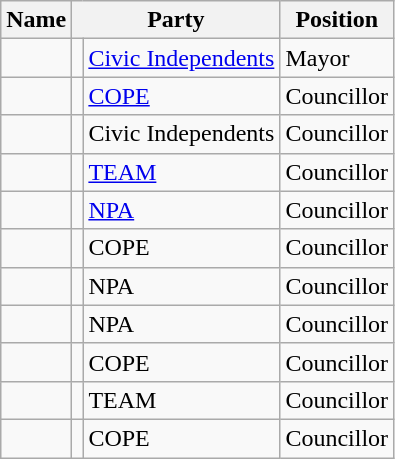<table class="wikitable">
<tr>
<th>Name</th>
<th colspan="2">Party</th>
<th>Position</th>
</tr>
<tr>
<td></td>
<td></td>
<td><a href='#'>Civic Independents</a></td>
<td>Mayor</td>
</tr>
<tr>
<td></td>
<td></td>
<td><a href='#'>COPE</a></td>
<td>Councillor</td>
</tr>
<tr>
<td></td>
<td></td>
<td>Civic Independents</td>
<td>Councillor</td>
</tr>
<tr>
<td></td>
<td></td>
<td><a href='#'>TEAM</a></td>
<td>Councillor</td>
</tr>
<tr>
<td></td>
<td></td>
<td><a href='#'>NPA</a></td>
<td>Councillor</td>
</tr>
<tr>
<td></td>
<td></td>
<td>COPE</td>
<td>Councillor</td>
</tr>
<tr>
<td></td>
<td></td>
<td>NPA</td>
<td>Councillor</td>
</tr>
<tr>
<td></td>
<td></td>
<td>NPA</td>
<td>Councillor</td>
</tr>
<tr>
<td></td>
<td></td>
<td>COPE</td>
<td>Councillor</td>
</tr>
<tr>
<td></td>
<td></td>
<td>TEAM</td>
<td>Councillor</td>
</tr>
<tr>
<td></td>
<td></td>
<td>COPE</td>
<td>Councillor</td>
</tr>
</table>
